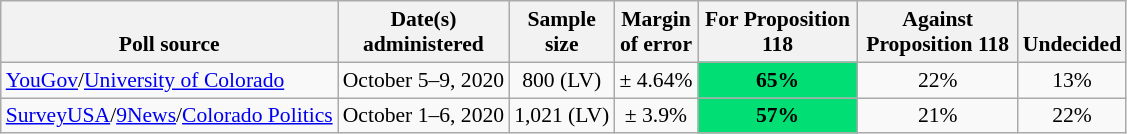<table class="wikitable" style="font-size:90%;text-align:center;">
<tr valign=bottom>
<th>Poll source</th>
<th>Date(s)<br>administered</th>
<th>Sample<br>size</th>
<th>Margin<br>of error</th>
<th style="width:100px;">For Proposition 118</th>
<th style="width:100px;">Against Proposition 118</th>
<th>Undecided</th>
</tr>
<tr>
<td style="text-align:left;"><a href='#'>YouGov</a>/<a href='#'>University of Colorado</a></td>
<td>October 5–9, 2020</td>
<td>800 (LV)</td>
<td>± 4.64%</td>
<td style="background: rgb(1,223,116);"><strong>65%</strong></td>
<td>22%</td>
<td>13%</td>
</tr>
<tr>
<td style="text-align:left;"><a href='#'>SurveyUSA</a>/<a href='#'>9News</a>/<a href='#'>Colorado Politics</a></td>
<td>October 1–6, 2020</td>
<td>1,021 (LV)</td>
<td>± 3.9%</td>
<td style="background: rgb(1,223,116);"><strong>57%</strong></td>
<td>21%</td>
<td>22%</td>
</tr>
</table>
